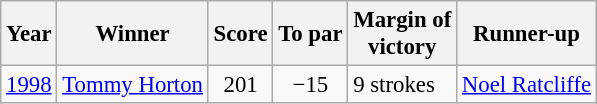<table class="wikitable" style="font-size:95%">
<tr>
<th>Year</th>
<th>Winner</th>
<th>Score</th>
<th>To par</th>
<th>Margin of<br>victory</th>
<th>Runner-up</th>
</tr>
<tr>
<td><a href='#'>1998</a></td>
<td> <a href='#'>Tommy Horton</a></td>
<td align=center>201</td>
<td align=center>−15</td>
<td>9 strokes</td>
<td> <a href='#'>Noel Ratcliffe</a></td>
</tr>
</table>
